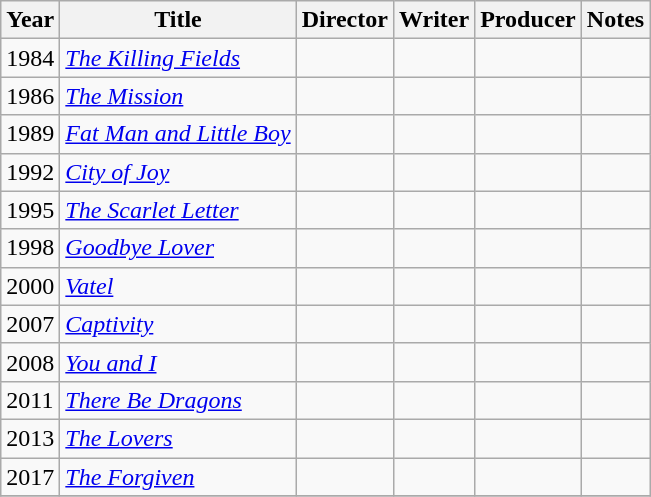<table class="wikitable">
<tr>
<th>Year</th>
<th>Title</th>
<th>Director</th>
<th>Writer</th>
<th>Producer</th>
<th>Notes</th>
</tr>
<tr>
<td>1984</td>
<td><em><a href='#'>The Killing Fields</a></em></td>
<td></td>
<td></td>
<td></td>
<td></td>
</tr>
<tr>
<td>1986</td>
<td><em><a href='#'>The Mission</a></em></td>
<td></td>
<td></td>
<td></td>
<td></td>
</tr>
<tr>
<td>1989</td>
<td><em><a href='#'>Fat Man and Little Boy</a></em></td>
<td></td>
<td></td>
<td></td>
<td></td>
</tr>
<tr>
<td>1992</td>
<td><em><a href='#'>City of Joy</a></em></td>
<td></td>
<td></td>
<td></td>
<td></td>
</tr>
<tr>
<td>1995</td>
<td><em><a href='#'>The Scarlet Letter</a></em></td>
<td></td>
<td></td>
<td></td>
<td></td>
</tr>
<tr>
<td>1998</td>
<td><em><a href='#'>Goodbye Lover</a></em></td>
<td></td>
<td></td>
<td></td>
<td></td>
</tr>
<tr>
<td>2000</td>
<td><em><a href='#'>Vatel</a></em></td>
<td></td>
<td></td>
<td></td>
<td></td>
</tr>
<tr>
<td>2007</td>
<td><em><a href='#'>Captivity</a></em></td>
<td></td>
<td></td>
<td></td>
<td></td>
</tr>
<tr>
<td>2008</td>
<td><em><a href='#'>You and I</a></em></td>
<td></td>
<td></td>
<td></td>
<td></td>
</tr>
<tr>
<td>2011</td>
<td><em><a href='#'>There Be Dragons</a></em></td>
<td></td>
<td></td>
<td></td>
<td></td>
</tr>
<tr>
<td>2013</td>
<td><em><a href='#'>The Lovers</a></em></td>
<td></td>
<td></td>
<td></td>
<td></td>
</tr>
<tr>
<td>2017</td>
<td><em><a href='#'>The Forgiven</a></em></td>
<td></td>
<td></td>
<td></td>
<td></td>
</tr>
<tr>
</tr>
</table>
